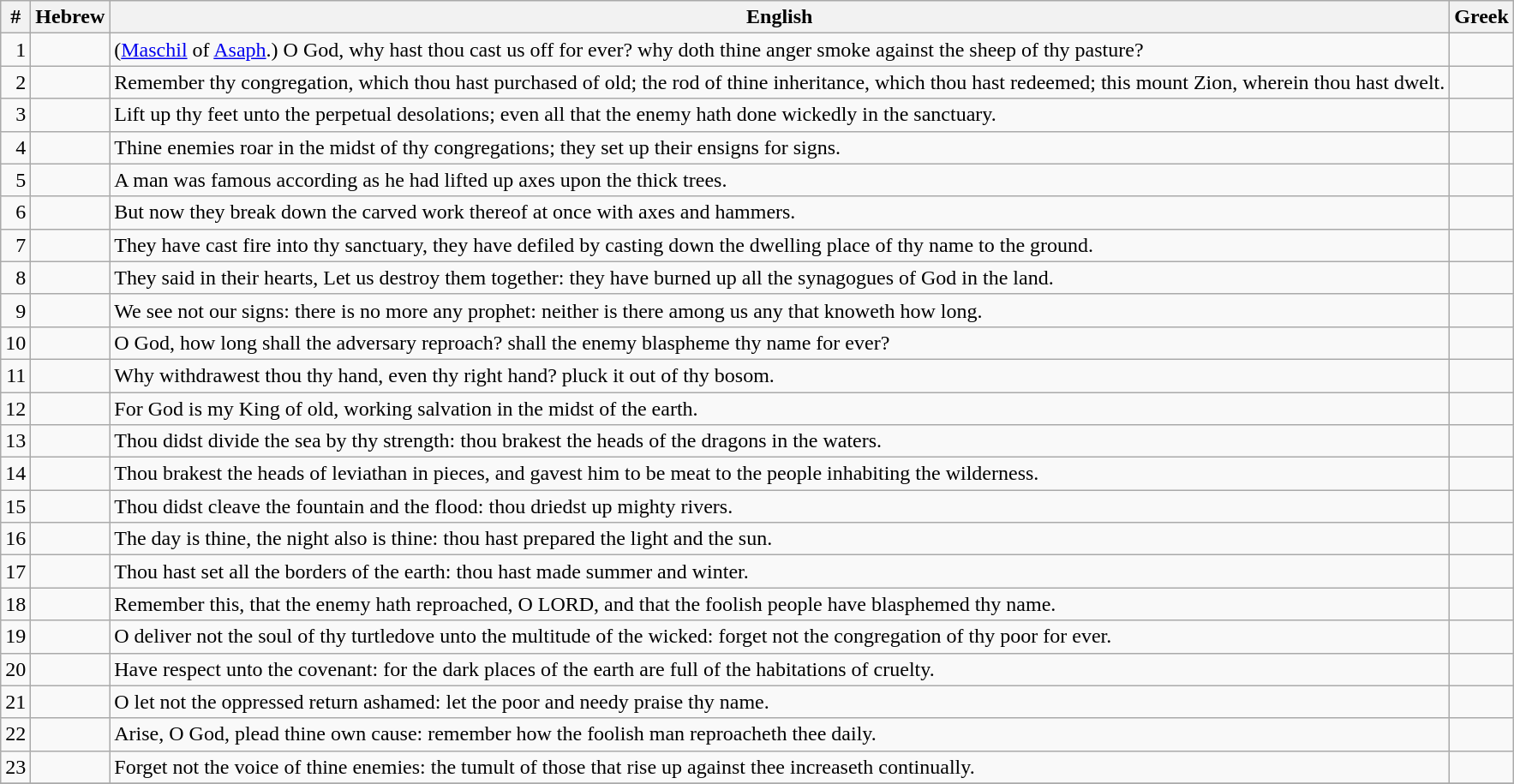<table class=wikitable>
<tr>
<th>#</th>
<th>Hebrew</th>
<th>English</th>
<th>Greek</th>
</tr>
<tr>
<td style="text-align:right">1</td>
<td style="text-align:right"></td>
<td>(<a href='#'>Maschil</a> of <a href='#'>Asaph</a>.) O God, why hast thou cast us off for ever? why doth thine anger smoke against the sheep of thy pasture?</td>
<td></td>
</tr>
<tr>
<td style="text-align:right">2</td>
<td style="text-align:right"></td>
<td>Remember thy congregation, which thou hast purchased of old; the rod of thine inheritance, which thou hast redeemed; this mount Zion, wherein thou hast dwelt.</td>
<td></td>
</tr>
<tr>
<td style="text-align:right">3</td>
<td style="text-align:right"></td>
<td>Lift up thy feet unto the perpetual desolations; even all that the enemy hath done wickedly in the sanctuary.</td>
<td></td>
</tr>
<tr>
<td style="text-align:right">4</td>
<td style="text-align:right"></td>
<td>Thine enemies roar in the midst of thy congregations; they set up their ensigns for signs.</td>
<td></td>
</tr>
<tr>
<td style="text-align:right">5</td>
<td style="text-align:right"></td>
<td>A man was famous according as he had lifted up axes upon the thick trees.</td>
<td></td>
</tr>
<tr>
<td style="text-align:right">6</td>
<td style="text-align:right"></td>
<td>But now they break down the carved work thereof at once with axes and hammers.</td>
<td></td>
</tr>
<tr>
<td style="text-align:right">7</td>
<td style="text-align:right"></td>
<td>They have cast fire into thy sanctuary, they have defiled by casting down the dwelling place of thy name to the ground.</td>
<td></td>
</tr>
<tr>
<td style="text-align:right">8</td>
<td style="text-align:right"></td>
<td>They said in their hearts, Let us destroy them together: they have burned up all the synagogues of God in the land.</td>
<td></td>
</tr>
<tr>
<td style="text-align:right">9</td>
<td style="text-align:right"></td>
<td>We see not our signs: there is no more any prophet: neither is there among us any that knoweth how long.</td>
<td></td>
</tr>
<tr>
<td style="text-align:right">10</td>
<td style="text-align:right"></td>
<td>O God, how long shall the adversary reproach? shall the enemy blaspheme thy name for ever?</td>
<td></td>
</tr>
<tr>
<td style="text-align:right">11</td>
<td style="text-align:right"></td>
<td>Why withdrawest thou thy hand, even thy right hand? pluck it out of thy bosom.</td>
<td></td>
</tr>
<tr>
<td style="text-align:right">12</td>
<td style="text-align:right"></td>
<td>For God is my King of old, working salvation in the midst of the earth.</td>
<td></td>
</tr>
<tr>
<td style="text-align:right">13</td>
<td style="text-align:right"></td>
<td>Thou didst divide the sea by thy strength: thou brakest the heads of the dragons in the waters.</td>
<td></td>
</tr>
<tr>
<td style="text-align:right">14</td>
<td style="text-align:right"></td>
<td>Thou brakest the heads of leviathan in pieces, and gavest him to be meat to the people inhabiting the wilderness.</td>
<td></td>
</tr>
<tr>
<td style="text-align:right">15</td>
<td style="text-align:right"></td>
<td>Thou didst cleave the fountain and the flood: thou driedst up mighty rivers.</td>
<td></td>
</tr>
<tr>
<td style="text-align:right">16</td>
<td style="text-align:right"></td>
<td>The day is thine, the night also is thine: thou hast prepared the light and the sun.</td>
<td></td>
</tr>
<tr>
<td style="text-align:right">17</td>
<td style="text-align:right"></td>
<td>Thou hast set all the borders of the earth: thou hast made summer and winter.</td>
<td></td>
</tr>
<tr>
<td style="text-align:right">18</td>
<td style="text-align:right"></td>
<td>Remember this, that the enemy hath reproached, O LORD, and that the foolish people have blasphemed thy name.</td>
<td></td>
</tr>
<tr>
<td style="text-align:right">19</td>
<td style="text-align:right"></td>
<td>O deliver not the soul of thy turtledove unto the multitude of the wicked: forget not the congregation of thy poor for ever.</td>
<td></td>
</tr>
<tr>
<td style="text-align:right">20</td>
<td style="text-align:right"></td>
<td>Have respect unto the covenant: for the dark places of the earth are full of the habitations of cruelty.</td>
<td></td>
</tr>
<tr>
<td style="text-align:right">21</td>
<td style="text-align:right"></td>
<td>O let not the oppressed return ashamed: let the poor and needy praise thy name.</td>
<td></td>
</tr>
<tr>
<td style="text-align:right">22</td>
<td style="text-align:right"></td>
<td>Arise, O God, plead thine own cause: remember how the foolish man reproacheth thee daily.</td>
<td></td>
</tr>
<tr>
<td style="text-align:right">23</td>
<td style="text-align:right"></td>
<td>Forget not the voice of thine enemies: the tumult of those that rise up against thee increaseth continually.</td>
<td></td>
</tr>
<tr>
</tr>
</table>
